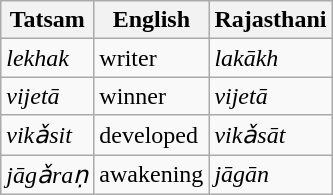<table class="wikitable">
<tr>
<th>Tatsam</th>
<th>English</th>
<th>Rajasthani</th>
</tr>
<tr>
<td><em>lekhak</em></td>
<td>writer</td>
<td><em>lakākh</em></td>
</tr>
<tr>
<td><em>vijetā</em></td>
<td>winner</td>
<td><em>vijetā</em></td>
</tr>
<tr>
<td><em>vikǎsit</em></td>
<td>developed</td>
<td><em>vikǎsāt</em></td>
</tr>
<tr>
<td><em>jāgǎraṇ</em></td>
<td>awakening</td>
<td><em>jāgān</em></td>
</tr>
</table>
